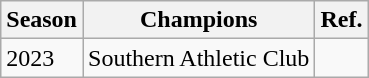<table class = "wikitable sortable">
<tr>
<th>Season</th>
<th>Champions</th>
<th>Ref.</th>
</tr>
<tr>
<td>2023</td>
<td>Southern Athletic Club</td>
<td></td>
</tr>
</table>
